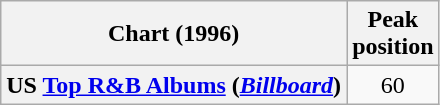<table class="wikitable plainrowheaders" style="text-align:center">
<tr>
<th scope="col">Chart (1996)</th>
<th scope="col">Peak<br>position</th>
</tr>
<tr>
<th scope="row">US <a href='#'>Top R&B Albums</a> (<em><a href='#'>Billboard</a></em>)</th>
<td>60</td>
</tr>
</table>
